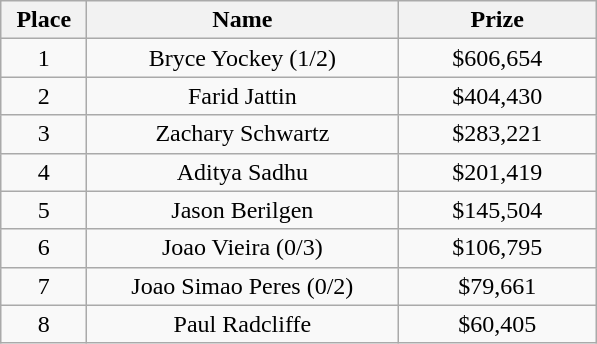<table class="wikitable">
<tr>
<th width="50">Place</th>
<th width="200">Name</th>
<th width="125">Prize</th>
</tr>
<tr>
<td align=center>1</td>
<td align=center> Bryce Yockey (1/2)</td>
<td align=center>$606,654</td>
</tr>
<tr>
<td align=center>2</td>
<td align=center> Farid Jattin</td>
<td align=center>$404,430</td>
</tr>
<tr>
<td align=center>3</td>
<td align=center> Zachary Schwartz</td>
<td align=center>$283,221</td>
</tr>
<tr>
<td align=center>4</td>
<td align=center> Aditya Sadhu</td>
<td align=center>$201,419</td>
</tr>
<tr>
<td align=center>5</td>
<td align=center> Jason Berilgen</td>
<td align=center>$145,504</td>
</tr>
<tr>
<td align=center>6</td>
<td align=center> Joao Vieira (0/3)</td>
<td align=center>$106,795</td>
</tr>
<tr>
<td align=center>7</td>
<td align=center> Joao Simao Peres (0/2)</td>
<td align=center>$79,661</td>
</tr>
<tr>
<td align=center>8</td>
<td align=center> Paul Radcliffe</td>
<td align=center>$60,405</td>
</tr>
</table>
